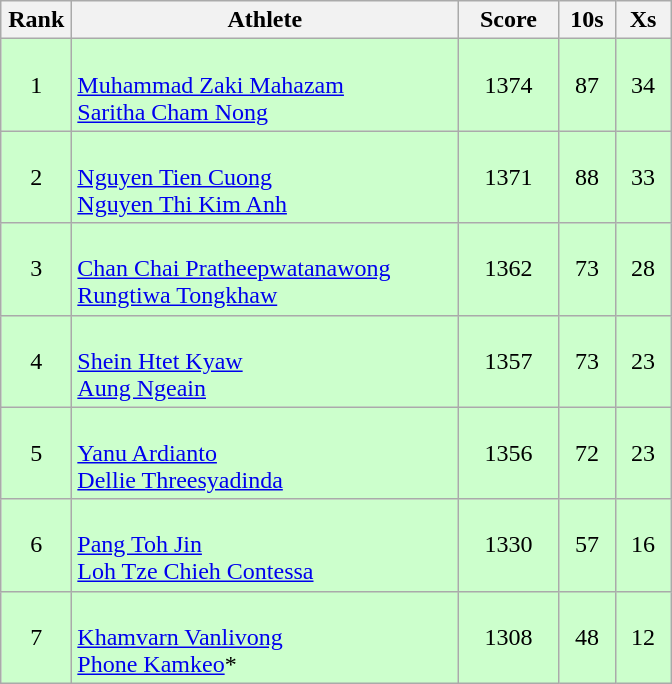<table class=wikitable style="text-align:center">
<tr>
<th width=40>Rank</th>
<th width=250>Athlete</th>
<th width=60>Score</th>
<th width=30>10s</th>
<th width=30>Xs</th>
</tr>
<tr bgcolor="ccffcc">
<td>1</td>
<td align=left><br><a href='#'>Muhammad Zaki Mahazam</a><br><a href='#'>Saritha Cham Nong</a></td>
<td>1374</td>
<td>87</td>
<td>34</td>
</tr>
<tr bgcolor="ccffcc">
<td>2</td>
<td align=left><br><a href='#'>Nguyen Tien Cuong</a><br><a href='#'>Nguyen Thi Kim Anh</a></td>
<td>1371</td>
<td>88</td>
<td>33</td>
</tr>
<tr bgcolor="ccffcc">
<td>3</td>
<td align=left><br><a href='#'>Chan Chai Pratheepwatanawong</a><br><a href='#'>Rungtiwa Tongkhaw</a></td>
<td>1362</td>
<td>73</td>
<td>28</td>
</tr>
<tr bgcolor="ccffcc">
<td>4</td>
<td align=left><br><a href='#'>Shein Htet Kyaw</a><br><a href='#'>Aung Ngeain</a></td>
<td>1357</td>
<td>73</td>
<td>23</td>
</tr>
<tr bgcolor="ccffcc">
<td>5</td>
<td align=left><br><a href='#'>Yanu Ardianto</a><br><a href='#'>Dellie Threesyadinda</a></td>
<td>1356</td>
<td>72</td>
<td>23</td>
</tr>
<tr bgcolor="ccffcc">
<td>6</td>
<td align=left><br><a href='#'>Pang Toh Jin</a><br><a href='#'>Loh Tze Chieh Contessa</a></td>
<td>1330</td>
<td>57</td>
<td>16</td>
</tr>
<tr bgcolor="ccffcc">
<td>7</td>
<td align=left><br><a href='#'>Khamvarn Vanlivong</a><br><a href='#'>Phone Kamkeo</a>*</td>
<td>1308</td>
<td>48</td>
<td>12</td>
</tr>
</table>
